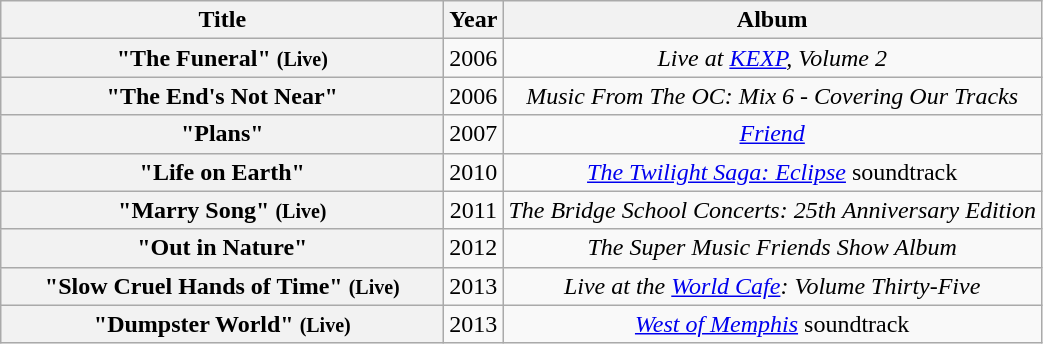<table class="wikitable plainrowheaders" style="text-align:center;">
<tr>
<th scope="col" style="width:18em;">Title</th>
<th scope="col">Year</th>
<th scope="col">Album</th>
</tr>
<tr>
<th scope="row">"The Funeral" <small>(Live)</small></th>
<td>2006</td>
<td><em>Live at <a href='#'>KEXP</a>, Volume 2</em></td>
</tr>
<tr>
<th scope="row">"The End's Not Near"</th>
<td>2006</td>
<td><em>Music From The OC: Mix 6 - Covering Our Tracks</em></td>
</tr>
<tr>
<th scope="row">"Plans"</th>
<td>2007</td>
<td><em><a href='#'>Friend</a></em></td>
</tr>
<tr>
<th scope="row">"Life on Earth"</th>
<td>2010</td>
<td><em><a href='#'>The Twilight Saga: Eclipse</a></em> soundtrack</td>
</tr>
<tr>
<th scope="row">"Marry Song" <small>(Live)</small></th>
<td>2011</td>
<td><em>The Bridge School Concerts: 25th Anniversary Edition</em></td>
</tr>
<tr>
<th scope="row">"Out in Nature"</th>
<td>2012</td>
<td><em>The Super Music Friends Show Album</em></td>
</tr>
<tr>
<th scope="row">"Slow Cruel Hands of Time" <small>(Live)</small></th>
<td>2013</td>
<td><em>Live at the <a href='#'>World Cafe</a>: Volume Thirty-Five</em></td>
</tr>
<tr>
<th scope="row">"Dumpster World" <small>(Live)</small></th>
<td>2013</td>
<td><em><a href='#'>West of Memphis</a></em> soundtrack</td>
</tr>
</table>
